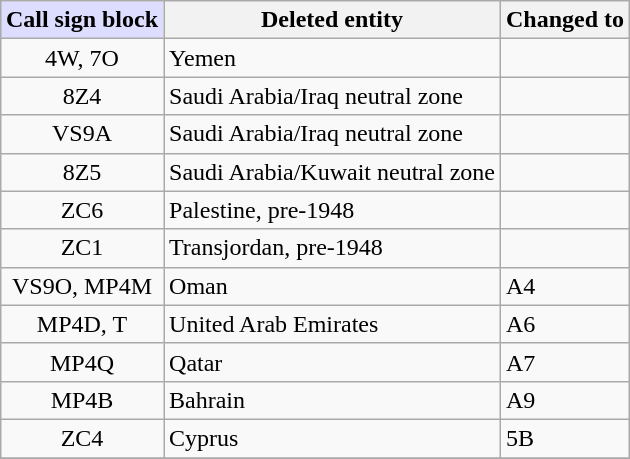<table class=wikitable style="margin: 1em auto 1em auto;">
<tr>
<th style="background: #ddddff;">Call sign block</th>
<th>Deleted entity</th>
<th>Changed to</th>
</tr>
<tr>
<td align="center">4W, 7O</td>
<td>Yemen</td>
<td></td>
</tr>
<tr>
<td align="center">8Z4</td>
<td>Saudi Arabia/Iraq neutral zone</td>
<td></td>
</tr>
<tr>
<td align="center">VS9A</td>
<td>Saudi Arabia/Iraq neutral zone</td>
<td></td>
</tr>
<tr>
<td align="center">8Z5</td>
<td>Saudi Arabia/Kuwait neutral zone</td>
<td></td>
</tr>
<tr>
<td align="center">ZC6</td>
<td>Palestine, pre-1948</td>
<td></td>
</tr>
<tr>
<td align="center">ZC1</td>
<td>Transjordan, pre-1948</td>
<td></td>
</tr>
<tr>
<td align="center">VS9O, MP4M</td>
<td>Oman</td>
<td>A4</td>
</tr>
<tr>
<td align="center">MP4D, T</td>
<td>United Arab Emirates</td>
<td>A6</td>
</tr>
<tr>
<td align="center">MP4Q</td>
<td>Qatar</td>
<td>A7</td>
</tr>
<tr>
<td align="center">MP4B</td>
<td>Bahrain</td>
<td>A9</td>
</tr>
<tr>
<td align="center">ZC4</td>
<td>Cyprus</td>
<td>5B</td>
</tr>
<tr>
</tr>
</table>
